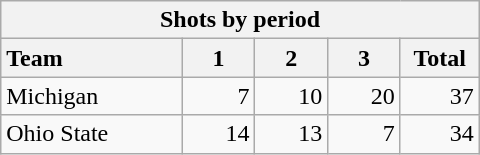<table class="wikitable" style="width:20em; text-align:right;">
<tr>
<th colspan=6>Shots by period</th>
</tr>
<tr>
<th style="width:8em; text-align:left;">Team</th>
<th style="width:3em;">1</th>
<th style="width:3em;">2</th>
<th style="width:3em;">3</th>
<th style="width:3em;">Total</th>
</tr>
<tr>
<td style="text-align:left;">Michigan</td>
<td>7</td>
<td>10</td>
<td>20</td>
<td>37</td>
</tr>
<tr>
<td style="text-align:left;">Ohio State</td>
<td>14</td>
<td>13</td>
<td>7</td>
<td>34</td>
</tr>
</table>
